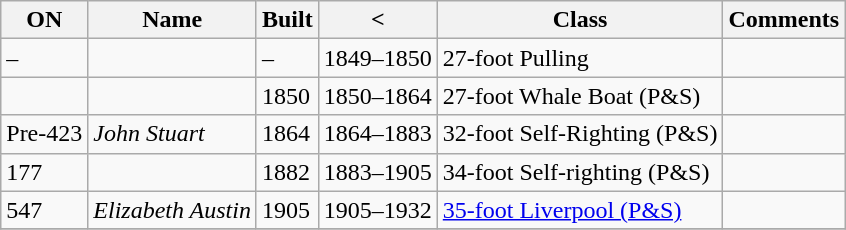<table class="wikitable">
<tr>
<th>ON</th>
<th>Name</th>
<th>Built</th>
<th><</th>
<th>Class</th>
<th>Comments</th>
</tr>
<tr>
<td>–</td>
<td></td>
<td>–</td>
<td>1849–1850</td>
<td>27-foot Pulling</td>
<td></td>
</tr>
<tr>
<td></td>
<td></td>
<td>1850</td>
<td>1850–1864</td>
<td>27-foot Whale Boat (P&S)</td>
<td></td>
</tr>
<tr>
<td>Pre-423</td>
<td><em>John Stuart</em></td>
<td>1864</td>
<td>1864–1883</td>
<td>32-foot Self-Righting (P&S)</td>
<td></td>
</tr>
<tr>
<td>177</td>
<td></td>
<td>1882</td>
<td>1883–1905</td>
<td>34-foot Self-righting (P&S)</td>
<td></td>
</tr>
<tr>
<td>547</td>
<td><em>Elizabeth Austin</em></td>
<td>1905</td>
<td>1905–1932</td>
<td><a href='#'>35-foot Liverpool (P&S)</a></td>
<td></td>
</tr>
<tr>
</tr>
</table>
